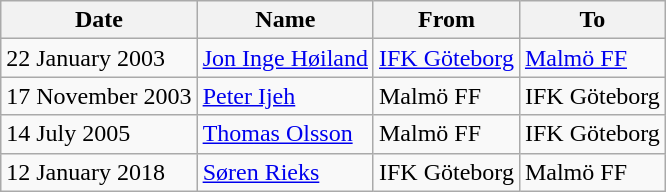<table class="wikitable">
<tr>
<th>Date</th>
<th>Name</th>
<th>From</th>
<th>To</th>
</tr>
<tr>
<td>22 January 2003</td>
<td><a href='#'>Jon Inge Høiland</a></td>
<td><a href='#'>IFK Göteborg</a></td>
<td><a href='#'>Malmö FF</a></td>
</tr>
<tr>
<td>17 November 2003</td>
<td><a href='#'>Peter Ijeh</a></td>
<td>Malmö FF</td>
<td>IFK Göteborg</td>
</tr>
<tr>
<td>14 July 2005</td>
<td><a href='#'>Thomas Olsson</a></td>
<td>Malmö FF</td>
<td>IFK Göteborg</td>
</tr>
<tr>
<td>12 January 2018</td>
<td><a href='#'>Søren Rieks</a></td>
<td>IFK Göteborg</td>
<td>Malmö FF</td>
</tr>
</table>
